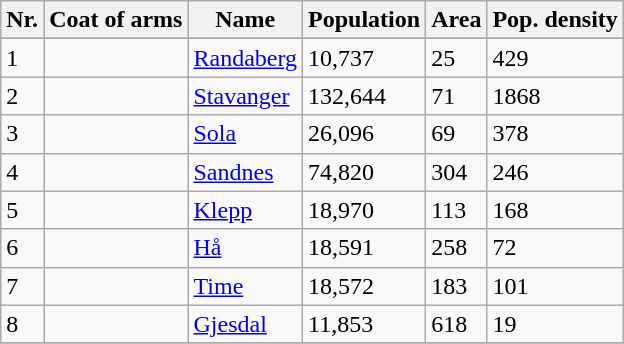<table class="wikitable sortable">
<tr>
<th>Nr.</th>
<th>Coat of arms</th>
<th>Name</th>
<th>Population</th>
<th>Area</th>
<th>Pop. density</th>
</tr>
<tr>
</tr>
<tr>
<td>1</td>
<td></td>
<td><a href='#'>Randaberg</a></td>
<td>10,737</td>
<td>25</td>
<td>429</td>
</tr>
<tr>
<td>2</td>
<td></td>
<td><a href='#'>Stavanger</a></td>
<td>132,644</td>
<td>71</td>
<td>1868</td>
</tr>
<tr>
<td>3</td>
<td></td>
<td><a href='#'>Sola</a></td>
<td>26,096</td>
<td>69</td>
<td>378</td>
</tr>
<tr>
<td>4</td>
<td></td>
<td><a href='#'>Sandnes</a></td>
<td>74,820</td>
<td>304</td>
<td>246</td>
</tr>
<tr>
<td>5</td>
<td></td>
<td><a href='#'>Klepp</a></td>
<td>18,970</td>
<td>113</td>
<td>168</td>
</tr>
<tr>
<td>6</td>
<td></td>
<td><a href='#'>Hå</a></td>
<td>18,591</td>
<td>258</td>
<td>72</td>
</tr>
<tr>
<td>7</td>
<td></td>
<td><a href='#'>Time</a></td>
<td>18,572</td>
<td>183</td>
<td>101</td>
</tr>
<tr>
<td>8</td>
<td></td>
<td><a href='#'>Gjesdal</a></td>
<td>11,853</td>
<td>618</td>
<td>19</td>
</tr>
<tr>
</tr>
</table>
